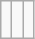<table class="wikitable">
<tr>
<td><br></td>
<td><br></td>
<td><br></td>
</tr>
</table>
